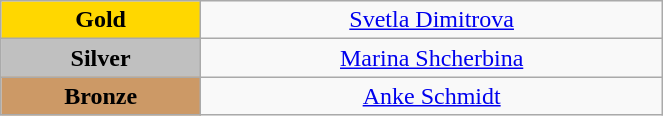<table class="wikitable" style="text-align:center; " width="35%">
<tr>
<td bgcolor="gold"><strong>Gold</strong></td>
<td><a href='#'>Svetla Dimitrova</a><br>  <small><em></em></small></td>
</tr>
<tr>
<td bgcolor="silver"><strong>Silver</strong></td>
<td><a href='#'>Marina Shcherbina</a><br>  <small><em></em></small></td>
</tr>
<tr>
<td bgcolor="CC9966"><strong>Bronze</strong></td>
<td><a href='#'>Anke Schmidt</a><br>  <small><em></em></small></td>
</tr>
</table>
